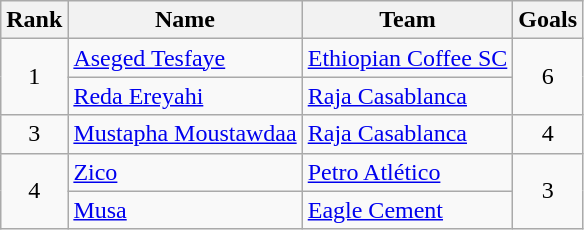<table class="wikitable" style="text-align:center">
<tr>
<th>Rank</th>
<th>Name</th>
<th>Team</th>
<th>Goals</th>
</tr>
<tr>
<td rowspan=2>1</td>
<td align="left"> <a href='#'>Aseged Tesfaye</a></td>
<td align="left"> <a href='#'>Ethiopian Coffee SC</a></td>
<td rowspan=2>6</td>
</tr>
<tr>
<td align="left"> <a href='#'>Reda Ereyahi</a></td>
<td align="left"> <a href='#'>Raja Casablanca</a></td>
</tr>
<tr>
<td rowspan=1>3</td>
<td align="left"> <a href='#'>Mustapha Moustawdaa</a></td>
<td align="left"> <a href='#'>Raja Casablanca</a></td>
<td>4</td>
</tr>
<tr>
<td rowspan=2>4</td>
<td align="left"> <a href='#'>Zico</a></td>
<td align="left"> <a href='#'>Petro Atlético</a></td>
<td rowspan=2>3</td>
</tr>
<tr>
<td align="left"> <a href='#'>Musa</a></td>
<td align="left"> <a href='#'>Eagle Cement</a></td>
</tr>
</table>
